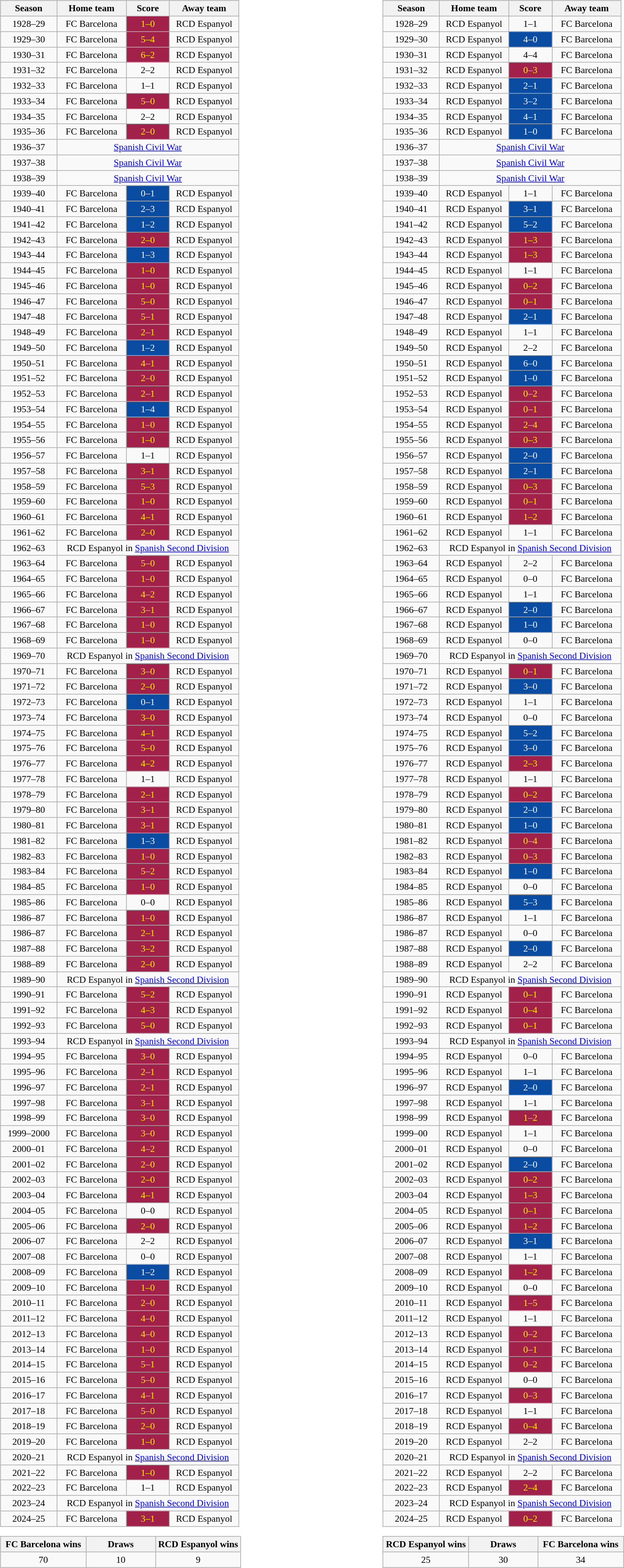<table>
<tr>
<td valign="top" width=33%><br><table class="wikitable" style="font-size:90%">
<tr>
<th width=80>Season</th>
<th width=100>Home team</th>
<th width=60>Score</th>
<th width=100>Away team</th>
</tr>
<tr>
<td align="center">1928–29</td>
<td align="center">FC Barcelona</td>
<td align="center" style="background:#A2214B; color:#fff000">1–0</td>
<td align="center">RCD Espanyol</td>
</tr>
<tr>
<td align="center">1929–30</td>
<td align="center">FC Barcelona</td>
<td align="center" style="background:#A2214B; color:#fff000">5–4</td>
<td align="center">RCD Espanyol</td>
</tr>
<tr>
<td align="center">1930–31</td>
<td align="center">FC Barcelona</td>
<td align="center" style="background:#A2214B; color:#fff000">6–2</td>
<td align="center">RCD Espanyol</td>
</tr>
<tr>
<td align="center">1931–32</td>
<td align="center">FC Barcelona</td>
<td align="center">2–2</td>
<td align="center">RCD Espanyol</td>
</tr>
<tr>
<td align="center">1932–33</td>
<td align="center">FC Barcelona</td>
<td align="center">1–1</td>
<td align="center">RCD Espanyol</td>
</tr>
<tr>
<td align="center">1933–34</td>
<td align="center">FC Barcelona</td>
<td align="center" style="background:#A2214B; color:#fff000">5–0</td>
<td align="center">RCD Espanyol</td>
</tr>
<tr>
<td align="center">1934–35</td>
<td align="center">FC Barcelona</td>
<td align="center">2–2</td>
<td align="center">RCD Espanyol</td>
</tr>
<tr>
<td align="center">1935–36</td>
<td align="center">FC Barcelona</td>
<td align="center" style="background:#A2214B; color:#fff000">2–0</td>
<td align="center">RCD Espanyol</td>
</tr>
<tr>
<td align="center">1936–37</td>
<td colspan=3 align=center><a href='#'>Spanish Civil War</a></td>
</tr>
<tr>
<td align="center">1937–38</td>
<td colspan=3 align=center><a href='#'>Spanish Civil War</a></td>
</tr>
<tr>
<td align="center">1938–39</td>
<td colspan=3 align=center><a href='#'>Spanish Civil War</a></td>
</tr>
<tr>
<td align="center">1939–40</td>
<td align="center">FC Barcelona</td>
<td align="center" style="background:#094ca1; color:#fff">0–1</td>
<td align="center">RCD Espanyol</td>
</tr>
<tr>
<td align="center">1940–41</td>
<td align="center">FC Barcelona</td>
<td align="center" style="background:#094ca1; color:#fff">2–3</td>
<td align="center">RCD Espanyol</td>
</tr>
<tr>
<td align="center">1941–42</td>
<td align="center">FC Barcelona</td>
<td align="center" style="background:#094ca1; color:#fff">1–2</td>
<td align="center">RCD Espanyol</td>
</tr>
<tr>
<td align="center">1942–43</td>
<td align="center">FC Barcelona</td>
<td align="center" style="background:#A2214B; color:#fff000">2–0</td>
<td align="center">RCD Espanyol</td>
</tr>
<tr>
<td align="center">1943–44</td>
<td align="center">FC Barcelona</td>
<td align="center" style="background:#094ca1; color:#fff">1–3</td>
<td align="center">RCD Espanyol</td>
</tr>
<tr>
<td align="center">1944–45</td>
<td align="center">FC Barcelona</td>
<td align="center" style="background:#A2214B; color:#fff000">1–0</td>
<td align="center">RCD Espanyol</td>
</tr>
<tr>
<td align="center">1945–46</td>
<td align="center">FC Barcelona</td>
<td align="center" style="background:#A2214B; color:#fff000">1–0</td>
<td align="center">RCD Espanyol</td>
</tr>
<tr>
<td align="center">1946–47</td>
<td align="center">FC Barcelona</td>
<td align="center" style="background:#A2214B; color:#fff000">5–0</td>
<td align="center">RCD Espanyol</td>
</tr>
<tr>
<td align="center">1947–48</td>
<td align="center">FC Barcelona</td>
<td align="center" style="background:#A2214B; color:#fff000">5–1</td>
<td align="center">RCD Espanyol</td>
</tr>
<tr>
<td align="center">1948–49</td>
<td align="center">FC Barcelona</td>
<td align="center" style="background:#A2214B; color:#fff000">2–1</td>
<td align="center">RCD Espanyol</td>
</tr>
<tr>
<td align="center">1949–50</td>
<td align="center">FC Barcelona</td>
<td align="center" style="background:#094ca1; color:#fff">1–2</td>
<td align="center">RCD Espanyol</td>
</tr>
<tr>
<td align="center">1950–51</td>
<td align="center">FC Barcelona</td>
<td align="center" style="background:#A2214B; color:#fff000">4–1</td>
<td align="center">RCD Espanyol</td>
</tr>
<tr>
<td align="center">1951–52</td>
<td align="center">FC Barcelona</td>
<td align="center" style="background:#A2214B; color:#fff000">2–0</td>
<td align="center">RCD Espanyol</td>
</tr>
<tr>
<td align="center">1952–53</td>
<td align="center">FC Barcelona</td>
<td align="center" style="background:#A2214B; color:#fff000">2–1</td>
<td align="center">RCD Espanyol</td>
</tr>
<tr>
<td align="center">1953–54</td>
<td align="center">FC Barcelona</td>
<td align="center" style="background:#094ca1; color:#fff">1–4</td>
<td align="center">RCD Espanyol</td>
</tr>
<tr>
<td align="center">1954–55</td>
<td align="center">FC Barcelona</td>
<td align="center" style="background:#A2214B; color:#fff000">1–0</td>
<td align="center">RCD Espanyol</td>
</tr>
<tr>
<td align="center">1955–56</td>
<td align="center">FC Barcelona</td>
<td align="center" style="background:#A2214B; color:#fff000">1–0</td>
<td align="center">RCD Espanyol</td>
</tr>
<tr>
<td align="center">1956–57</td>
<td align="center">FC Barcelona</td>
<td align="center">1–1</td>
<td align="center">RCD Espanyol</td>
</tr>
<tr>
<td align="center">1957–58</td>
<td align="center">FC Barcelona</td>
<td align="center" style="background:#A2214B; color:#fff000">3–1</td>
<td align="center">RCD Espanyol</td>
</tr>
<tr>
<td align="center">1958–59</td>
<td align="center">FC Barcelona</td>
<td align="center" style="background:#A2214B; color:#fff000">5–3</td>
<td align="center">RCD Espanyol</td>
</tr>
<tr>
<td align="center">1959–60</td>
<td align="center">FC Barcelona</td>
<td align="center" style="background:#A2214B; color:#fff000">1–0</td>
<td align="center">RCD Espanyol</td>
</tr>
<tr>
<td align="center">1960–61</td>
<td align="center">FC Barcelona</td>
<td align="center" style="background:#A2214B; color:#fff000">4–1</td>
<td align="center">RCD Espanyol</td>
</tr>
<tr>
<td align="center">1961–62</td>
<td align="center">FC Barcelona</td>
<td align="center" style="background:#A2214B; color:#fff000">2–0</td>
<td align="center">RCD Espanyol</td>
</tr>
<tr>
<td align="center">1962–63</td>
<td colspan=3 align=center>RCD Espanyol in <a href='#'>Spanish Second Division</a></td>
</tr>
<tr>
<td align="center">1963–64</td>
<td align="center">FC Barcelona</td>
<td align="center" style="background:#A2214B; color:#fff000">5–0</td>
<td align="center">RCD Espanyol</td>
</tr>
<tr>
<td align="center">1964–65</td>
<td align="center">FC Barcelona</td>
<td align="center" style="background:#A2214B; color:#fff000">1–0</td>
<td align="center">RCD Espanyol</td>
</tr>
<tr>
<td align="center">1965–66</td>
<td align="center">FC Barcelona</td>
<td align="center" style="background:#A2214B; color:#fff000">4–2</td>
<td align="center">RCD Espanyol</td>
</tr>
<tr>
<td align="center">1966–67</td>
<td align="center">FC Barcelona</td>
<td align="center" style="background:#A2214B; color:#fff000">3–1</td>
<td align="center">RCD Espanyol</td>
</tr>
<tr>
<td align="center">1967–68</td>
<td align="center">FC Barcelona</td>
<td align="center" style="background:#A2214B; color:#fff000">1–0</td>
<td align="center">RCD Espanyol</td>
</tr>
<tr>
<td align="center">1968–69</td>
<td align="center">FC Barcelona</td>
<td align="center" style="background:#A2214B; color:#fff000">1–0</td>
<td align="center">RCD Espanyol</td>
</tr>
<tr>
<td align="center">1969–70</td>
<td colspan=3 align=center>RCD Espanyol in <a href='#'>Spanish Second Division</a></td>
</tr>
<tr>
<td align="center">1970–71</td>
<td align="center">FC Barcelona</td>
<td align="center" style="background:#A2214B; color:#fff000">3–0</td>
<td align="center">RCD Espanyol</td>
</tr>
<tr>
<td align="center">1971–72</td>
<td align="center">FC Barcelona</td>
<td align="center" style="background:#A2214B; color:#fff000">2–0</td>
<td align="center">RCD Espanyol</td>
</tr>
<tr>
<td align="center">1972–73</td>
<td align="center">FC Barcelona</td>
<td align="center" style="background:#094ca1; color:#fff">0–1</td>
<td align="center">RCD Espanyol</td>
</tr>
<tr>
<td align="center">1973–74</td>
<td align="center">FC Barcelona</td>
<td align="center" style="background:#A2214B; color:#fff000">3–0</td>
<td align="center">RCD Espanyol</td>
</tr>
<tr>
<td align="center">1974–75</td>
<td align="center">FC Barcelona</td>
<td align="center" style="background:#A2214B; color:#fff000">4–1</td>
<td align="center">RCD Espanyol</td>
</tr>
<tr>
<td align="center">1975–76</td>
<td align="center">FC Barcelona</td>
<td align="center" style="background:#A2214B; color:#fff000">5–0</td>
<td align="center">RCD Espanyol</td>
</tr>
<tr>
<td align="center">1976–77</td>
<td align="center">FC Barcelona</td>
<td align="center" style="background:#A2214B; color:#fff000">4–2</td>
<td align="center">RCD Espanyol</td>
</tr>
<tr>
<td align="center">1977–78</td>
<td align="center">FC Barcelona</td>
<td align="center">1–1</td>
<td align="center">RCD Espanyol</td>
</tr>
<tr>
<td align="center">1978–79</td>
<td align="center">FC Barcelona</td>
<td align="center" style="background:#A2214B; color:#fff000">2–1</td>
<td align="center">RCD Espanyol</td>
</tr>
<tr>
<td align="center">1979–80</td>
<td align="center">FC Barcelona</td>
<td align="center" style="background:#A2214B; color:#fff000">3–1</td>
<td align="center">RCD Espanyol</td>
</tr>
<tr>
<td align="center">1980–81</td>
<td align="center">FC Barcelona</td>
<td align="center" style="background:#A2214B; color:#fff000">3–1</td>
<td align="center">RCD Espanyol</td>
</tr>
<tr>
<td align="center">1981–82</td>
<td align="center">FC Barcelona</td>
<td align="center" style="background:#094ca1; color:#fff">1–3</td>
<td align="center">RCD Espanyol</td>
</tr>
<tr>
<td align="center">1982–83</td>
<td align="center">FC Barcelona</td>
<td align="center" style="background:#A2214B; color:#fff000">1–0</td>
<td align="center">RCD Espanyol</td>
</tr>
<tr>
<td align="center">1983–84</td>
<td align="center">FC Barcelona</td>
<td align="center" style="background:#A2214B; color:#fff000">5–2</td>
<td align="center">RCD Espanyol</td>
</tr>
<tr>
<td align="center">1984–85</td>
<td align="center">FC Barcelona</td>
<td align="center" style="background:#A2214B; color:#fff000">1–0</td>
<td align="center">RCD Espanyol</td>
</tr>
<tr>
<td align="center">1985–86</td>
<td align="center">FC Barcelona</td>
<td align="center">0–0</td>
<td align="center">RCD Espanyol</td>
</tr>
<tr>
<td align="center">1986–87</td>
<td align="center">FC Barcelona</td>
<td align="center" style="background:#A2214B; color:#fff000">1–0</td>
<td align="center">RCD Espanyol</td>
</tr>
<tr>
<td align="center">1986–87</td>
<td align="center">FC Barcelona</td>
<td align="center" style="background:#A2214B; color:#fff000">2–1</td>
<td align="center">RCD Espanyol</td>
</tr>
<tr>
<td align="center">1987–88</td>
<td align="center">FC Barcelona</td>
<td align="center" style="background:#A2214B; color:#fff000">3–2</td>
<td align="center">RCD Espanyol</td>
</tr>
<tr>
<td align="center">1988–89</td>
<td align="center">FC Barcelona</td>
<td align="center" style="background:#A2214B; color:#fff000">2–0</td>
<td align="center">RCD Espanyol</td>
</tr>
<tr>
<td align="center">1989–90</td>
<td colspan=3 align=center>RCD Espanyol in <a href='#'>Spanish Second Division</a></td>
</tr>
<tr>
<td align="center">1990–91</td>
<td align="center">FC Barcelona</td>
<td align="center" style="background:#A2214B; color:#fff000">5–2</td>
<td align="center">RCD Espanyol</td>
</tr>
<tr>
<td align="center">1991–92</td>
<td align="center">FC Barcelona</td>
<td align="center" style="background:#A2214B; color:#fff000">4–3</td>
<td align="center">RCD Espanyol</td>
</tr>
<tr>
<td align="center">1992–93</td>
<td align="center">FC Barcelona</td>
<td align="center" style="background:#A2214B; color:#fff000">5–0</td>
<td align="center">RCD Espanyol</td>
</tr>
<tr>
<td align="center">1993–94</td>
<td colspan=3 align=center>RCD Espanyol in <a href='#'>Spanish Second Division</a></td>
</tr>
<tr>
<td align="center">1994–95</td>
<td align="center">FC Barcelona</td>
<td align="center" style="background:#A2214B; color:#fff000">3–0</td>
<td align="center">RCD Espanyol</td>
</tr>
<tr>
<td align="center">1995–96</td>
<td align="center">FC Barcelona</td>
<td align="center" style="background:#A2214B; color:#fff000">2–1</td>
<td align="center">RCD Espanyol</td>
</tr>
<tr>
<td align="center">1996–97</td>
<td align="center">FC Barcelona</td>
<td align="center" style="background:#A2214B; color:#fff000">2–1</td>
<td align="center">RCD Espanyol</td>
</tr>
<tr>
<td align="center">1997–98</td>
<td align="center">FC Barcelona</td>
<td align="center" style="background:#A2214B; color:#fff000">3–1</td>
<td align="center">RCD Espanyol</td>
</tr>
<tr>
<td align="center">1998–99</td>
<td align="center">FC Barcelona</td>
<td align="center" style="background:#A2214B; color:#fff000">3–0</td>
<td align="center">RCD Espanyol</td>
</tr>
<tr>
<td align="center">1999–2000</td>
<td align="center">FC Barcelona</td>
<td align="center" style="background:#A2214B; color:#fff000">3–0</td>
<td align="center">RCD Espanyol</td>
</tr>
<tr>
<td align="center">2000–01</td>
<td align="center">FC Barcelona</td>
<td align="center" style="background:#A2214B; color:#fff000">4–2</td>
<td align="center">RCD Espanyol</td>
</tr>
<tr>
<td align="center">2001–02</td>
<td align="center">FC Barcelona</td>
<td align="center" style="background:#A2214B; color:#fff000">2–0</td>
<td align="center">RCD Espanyol</td>
</tr>
<tr>
<td align="center">2002–03</td>
<td align="center">FC Barcelona</td>
<td align="center" style="background:#A2214B; color:#fff000">2–0</td>
<td align="center">RCD Espanyol</td>
</tr>
<tr>
<td align="center">2003–04</td>
<td align="center">FC Barcelona</td>
<td align="center" style="background:#A2214B; color:#fff000">4–1</td>
<td align="center">RCD Espanyol</td>
</tr>
<tr>
<td align="center">2004–05</td>
<td align="center">FC Barcelona</td>
<td align="center">0–0</td>
<td align="center">RCD Espanyol</td>
</tr>
<tr>
<td align="center">2005–06</td>
<td align="center">FC Barcelona</td>
<td align="center" style="background:#A2214B; color:#fff000">2–0</td>
<td align="center">RCD Espanyol</td>
</tr>
<tr>
<td align="center">2006–07</td>
<td align="center">FC Barcelona</td>
<td align="center">2–2</td>
<td align="center">RCD Espanyol</td>
</tr>
<tr>
<td align="center">2007–08</td>
<td align="center">FC Barcelona</td>
<td align="center">0–0</td>
<td align="center">RCD Espanyol</td>
</tr>
<tr>
<td align="center">2008–09</td>
<td align="center">FC Barcelona</td>
<td align="center" style="background:#094ca1; color:#fff">1–2</td>
<td align="center">RCD Espanyol</td>
</tr>
<tr>
<td align="center">2009–10</td>
<td align="center">FC Barcelona</td>
<td align="center" style="background:#A2214B; color:#fff000">1–0</td>
<td align="center">RCD Espanyol</td>
</tr>
<tr>
<td align="center">2010–11</td>
<td align="center">FC Barcelona</td>
<td align="center" style="background:#A2214B; color:#fff000">2–0</td>
<td align="center">RCD Espanyol</td>
</tr>
<tr>
<td align="center">2011–12</td>
<td align="center">FC Barcelona</td>
<td align="center" style="background:#A2214B; color:#fff000">4–0</td>
<td align="center">RCD Espanyol</td>
</tr>
<tr>
<td align="center">2012–13</td>
<td align="center">FC Barcelona</td>
<td align="center" style="background:#A2214B; color:#fff000">4–0</td>
<td align="center">RCD Espanyol</td>
</tr>
<tr>
<td align="center">2013–14</td>
<td align="center">FC Barcelona</td>
<td align="center" style="background:#A2214B; color:#fff000">1–0</td>
<td align="center">RCD Espanyol</td>
</tr>
<tr>
<td align="center">2014–15</td>
<td align="center">FC Barcelona</td>
<td align="center" style="background:#A2214B; color:#fff000">5–1</td>
<td align="center">RCD Espanyol</td>
</tr>
<tr>
<td align="center">2015–16</td>
<td align="center">FC Barcelona</td>
<td align="center" style="background:#A2214B; color:#fff000">5–0</td>
<td align="center">RCD Espanyol</td>
</tr>
<tr>
<td align="center">2016–17</td>
<td align="center">FC Barcelona</td>
<td align="center" style="background:#A2214B; color:#fff000">4–1</td>
<td align="center">RCD Espanyol</td>
</tr>
<tr>
<td align="center">2017–18</td>
<td align="center">FC Barcelona</td>
<td align="center" style="background:#A2214B; color:#fff000">5–0</td>
<td align="center">RCD Espanyol</td>
</tr>
<tr>
<td align="center">2018–19</td>
<td align="center">FC Barcelona</td>
<td align="center" style="background:#A2214B; color:#fff000">2–0</td>
<td align="center">RCD Espanyol</td>
</tr>
<tr>
<td align="center">2019–20</td>
<td align="center">FC Barcelona</td>
<td align="center" style="background:#A2214B; color:#fff000">1–0</td>
<td align="center">RCD Espanyol</td>
</tr>
<tr>
<td align="center">2020–21</td>
<td colspan=3 align=center>RCD Espanyol in <a href='#'>Spanish Second Division</a></td>
</tr>
<tr>
<td align="center">2021–22</td>
<td align="center">FC Barcelona</td>
<td align="center" style="background:#A2214B; color:#fff000">1–0</td>
<td align="center">RCD Espanyol</td>
</tr>
<tr>
<td align="center">2022–23</td>
<td align="center">FC Barcelona</td>
<td align="center">1–1</td>
<td align="center">RCD Espanyol</td>
</tr>
<tr>
<td align="center">2023–24</td>
<td colspan=3 align=center>RCD Espanyol in <a href='#'>Spanish Second Division</a></td>
</tr>
<tr>
<td align="center">2024–25</td>
<td align="center">FC Barcelona</td>
<td align="center" style="background:#A2214B; color:#fff000">3–1</td>
<td align="center">RCD Espanyol</td>
</tr>
</table>
<table class="wikitable" style="font-size:90%; text-align:center">
<tr>
<th width=125>FC Barcelona wins</th>
<th width=100>Draws</th>
<th width=125>RCD Espanyol wins</th>
</tr>
<tr>
<td>70</td>
<td>10</td>
<td>9</td>
</tr>
</table>
</td>
<td valign="top" width=33%><br><table class="wikitable" style="font-size:90%">
<tr>
<th width=80>Season</th>
<th width=100>Home team</th>
<th width=60>Score</th>
<th width=100>Away team</th>
</tr>
<tr>
<td align="center">1928–29</td>
<td align="center">RCD Espanyol</td>
<td align="center">1–1</td>
<td align="center">FC Barcelona</td>
</tr>
<tr>
<td align="center">1929–30</td>
<td align="center">RCD Espanyol</td>
<td align="center" style="background:#094ca1; color:#fff">4–0</td>
<td align="center">FC Barcelona</td>
</tr>
<tr>
<td align="center">1930–31</td>
<td align="center">RCD Espanyol</td>
<td align="center">4–4</td>
<td align="center">FC Barcelona</td>
</tr>
<tr>
<td align="center">1931–32</td>
<td align="center">RCD Espanyol</td>
<td align="center" style="background:#A2214B; color:#fff000">0–3</td>
<td align="center">FC Barcelona</td>
</tr>
<tr>
<td align="center">1932–33</td>
<td align="center">RCD Espanyol</td>
<td align="center" style="background:#094ca1; color:#fff">2–1</td>
<td align="center">FC Barcelona</td>
</tr>
<tr>
<td align="center">1933–34</td>
<td align="center">RCD Espanyol</td>
<td align="center" style="background:#094ca1; color:#fff">3–2</td>
<td align="center">FC Barcelona</td>
</tr>
<tr>
<td align="center">1934–35</td>
<td align="center">RCD Espanyol</td>
<td align="center" style="background:#094ca1; color:#fff">4–1</td>
<td align="center">FC Barcelona</td>
</tr>
<tr>
<td align="center">1935–36</td>
<td align="center">RCD Espanyol</td>
<td align="center" style="background:#094ca1; color:#fff">1–0</td>
<td align="center">FC Barcelona</td>
</tr>
<tr>
<td align="center">1936–37</td>
<td colspan=3 align=center><a href='#'>Spanish Civil War</a></td>
</tr>
<tr>
<td align="center">1937–38</td>
<td colspan=3 align=center><a href='#'>Spanish Civil War</a></td>
</tr>
<tr>
<td align="center">1938–39</td>
<td colspan=3 align=center><a href='#'>Spanish Civil War</a></td>
</tr>
<tr>
<td align="center">1939–40</td>
<td align="center">RCD Espanyol</td>
<td align="center">1–1</td>
<td align="center">FC Barcelona</td>
</tr>
<tr>
<td align="center">1940–41</td>
<td align="center">RCD Espanyol</td>
<td align="center" style="background:#094ca1; color:#fff">3–1</td>
<td align="center">FC Barcelona</td>
</tr>
<tr>
<td align="center">1941–42</td>
<td align="center">RCD Espanyol</td>
<td align="center" style="background:#094ca1; color:#fff">5–2</td>
<td align="center">FC Barcelona</td>
</tr>
<tr>
<td align="center">1942–43</td>
<td align="center">RCD Espanyol</td>
<td align="center" style="background:#A2214B; color:#fff000">1–3</td>
<td align="center">FC Barcelona</td>
</tr>
<tr>
<td align="center">1943–44</td>
<td align="center">RCD Espanyol</td>
<td align="center" style="background:#A2214B; color:#fff000">1–3</td>
<td align="center">FC Barcelona</td>
</tr>
<tr>
<td align="center">1944–45</td>
<td align="center">RCD Espanyol</td>
<td align="center">1–1</td>
<td align="center">FC Barcelona</td>
</tr>
<tr>
<td align="center">1945–46</td>
<td align="center">RCD Espanyol</td>
<td align="center" style="background:#A2214B; color:#fff000">0–2</td>
<td align="center">FC Barcelona</td>
</tr>
<tr>
<td align="center">1946–47</td>
<td align="center">RCD Espanyol</td>
<td align="center" style="background:#A2214B; color:#fff000">0–1</td>
<td align="center">FC Barcelona</td>
</tr>
<tr>
<td align="center">1947–48</td>
<td align="center">RCD Espanyol</td>
<td align="center" style="background:#094ca1; color:#fff">2–1</td>
<td align="center">FC Barcelona</td>
</tr>
<tr>
<td align="center">1948–49</td>
<td align="center">RCD Espanyol</td>
<td align="center">1–1</td>
<td align="center">FC Barcelona</td>
</tr>
<tr>
<td align="center">1949–50</td>
<td align="center">RCD Espanyol</td>
<td align="center">2–2</td>
<td align="center">FC Barcelona</td>
</tr>
<tr>
<td align="center">1950–51</td>
<td align="center">RCD Espanyol</td>
<td align="center" style="background:#094ca1; color:#fff">6–0</td>
<td align="center">FC Barcelona</td>
</tr>
<tr>
<td align="center">1951–52</td>
<td align="center">RCD Espanyol</td>
<td align="center" style="background:#094ca1; color:#fff">1–0</td>
<td align="center">FC Barcelona</td>
</tr>
<tr>
<td align="center">1952–53</td>
<td align="center">RCD Espanyol</td>
<td align="center" style="background:#A2214B; color:#fff000">0–2</td>
<td align="center">FC Barcelona</td>
</tr>
<tr>
<td align="center">1953–54</td>
<td align="center">RCD Espanyol</td>
<td align="center" style="background:#A2214B; color:#fff000">0–1</td>
<td align="center">FC Barcelona</td>
</tr>
<tr>
<td align="center">1954–55</td>
<td align="center">RCD Espanyol</td>
<td align="center" style="background:#A2214B; color:#fff000">2–4</td>
<td align="center">FC Barcelona</td>
</tr>
<tr>
<td align="center">1955–56</td>
<td align="center">RCD Espanyol</td>
<td align="center" style="background:#A2214B; color:#fff000">0–3</td>
<td align="center">FC Barcelona</td>
</tr>
<tr>
<td align="center">1956–57</td>
<td align="center">RCD Espanyol</td>
<td align="center" style="background:#094ca1; color:#fff">2–0</td>
<td align="center">FC Barcelona</td>
</tr>
<tr>
<td align="center">1957–58</td>
<td align="center">RCD Espanyol</td>
<td align="center" style="background:#094ca1; color:#fff">2–1</td>
<td align="center">FC Barcelona</td>
</tr>
<tr>
<td align="center">1958–59</td>
<td align="center">RCD Espanyol</td>
<td align="center" style="background:#A2214B; color:#fff000">0–3</td>
<td align="center">FC Barcelona</td>
</tr>
<tr>
<td align="center">1959–60</td>
<td align="center">RCD Espanyol</td>
<td align="center" style="background:#A2214B; color:#fff000">0–1</td>
<td align="center">FC Barcelona</td>
</tr>
<tr>
<td align="center">1960–61</td>
<td align="center">RCD Espanyol</td>
<td align="center" style="background:#A2214B; color:#fff000">1–2</td>
<td align="center">FC Barcelona</td>
</tr>
<tr>
<td align="center">1961–62</td>
<td align="center">RCD Espanyol</td>
<td align="center">1–1</td>
<td align="center">FC Barcelona</td>
</tr>
<tr>
<td align="center">1962–63</td>
<td colspan=3 align=center>RCD Espanyol in <a href='#'>Spanish Second Division</a></td>
</tr>
<tr>
<td align="center">1963–64</td>
<td align="center">RCD Espanyol</td>
<td align="center">2–2</td>
<td align="center">FC Barcelona</td>
</tr>
<tr>
<td align="center">1964–65</td>
<td align="center">RCD Espanyol</td>
<td align="center">0–0</td>
<td align="center">FC Barcelona</td>
</tr>
<tr>
<td align="center">1965–66</td>
<td align="center">RCD Espanyol</td>
<td align="center">1–1</td>
<td align="center">FC Barcelona</td>
</tr>
<tr>
<td align="center">1966–67</td>
<td align="center">RCD Espanyol</td>
<td align="center" style="background:#094ca1; color:#fff">2–0</td>
<td align="center">FC Barcelona</td>
</tr>
<tr>
<td align="center">1967–68</td>
<td align="center">RCD Espanyol</td>
<td align="center" style="background:#094ca1; color:#fff">1–0</td>
<td align="center">FC Barcelona</td>
</tr>
<tr>
<td align="center">1968–69</td>
<td align="center">RCD Espanyol</td>
<td align="center">0–0</td>
<td align="center">FC Barcelona</td>
</tr>
<tr>
<td align="center">1969–70</td>
<td colspan=3 align=center>RCD Espanyol in <a href='#'>Spanish Second Division</a></td>
</tr>
<tr>
<td align="center">1970–71</td>
<td align="center">RCD Espanyol</td>
<td align="center" style="background:#A2214B; color:#fff000">0–1</td>
<td align="center">FC Barcelona</td>
</tr>
<tr>
<td align="center">1971–72</td>
<td align="center">RCD Espanyol</td>
<td align="center" style="background:#094ca1; color:#fff">3–0</td>
<td align="center">FC Barcelona</td>
</tr>
<tr>
<td align="center">1972–73</td>
<td align="center">RCD Espanyol</td>
<td align="center">1–1</td>
<td align="center">FC Barcelona</td>
</tr>
<tr>
<td align="center">1973–74</td>
<td align="center">RCD Espanyol</td>
<td align="center">0–0</td>
<td align="center">FC Barcelona</td>
</tr>
<tr>
<td align="center">1974–75</td>
<td align="center">RCD Espanyol</td>
<td align="center" style="background:#094ca1; color:#fff">5–2</td>
<td align="center">FC Barcelona</td>
</tr>
<tr>
<td align="center">1975–76</td>
<td align="center">RCD Espanyol</td>
<td align="center" style="background:#094ca1; color:#fff">3–0</td>
<td align="center">FC Barcelona</td>
</tr>
<tr>
<td align="center">1976–77</td>
<td align="center">RCD Espanyol</td>
<td align="center" style="background:#A2214B; color:#fff000">2–3</td>
<td align="center">FC Barcelona</td>
</tr>
<tr>
<td align="center">1977–78</td>
<td align="center">RCD Espanyol</td>
<td align="center">1–1</td>
<td align="center">FC Barcelona</td>
</tr>
<tr>
<td align="center">1978–79</td>
<td align="center">RCD Espanyol</td>
<td align="center" style="background:#A2214B; color:#fff000">0–2</td>
<td align="center">FC Barcelona</td>
</tr>
<tr>
<td align="center">1979–80</td>
<td align="center">RCD Espanyol</td>
<td align="center" style="background:#094ca1; color:#fff">2–0</td>
<td align="center">FC Barcelona</td>
</tr>
<tr>
<td align="center">1980–81</td>
<td align="center">RCD Espanyol</td>
<td align="center" style="background:#094ca1; color:#fff">1–0</td>
<td align="center">FC Barcelona</td>
</tr>
<tr>
<td align="center">1981–82</td>
<td align="center">RCD Espanyol</td>
<td align="center" style="background:#A2214B; color:#fff000">0–4</td>
<td align="center">FC Barcelona</td>
</tr>
<tr>
<td align="center">1982–83</td>
<td align="center">RCD Espanyol</td>
<td align="center" style="background:#A2214B; color:#fff000">0–3</td>
<td align="center">FC Barcelona</td>
</tr>
<tr>
<td align="center">1983–84</td>
<td align="center">RCD Espanyol</td>
<td align="center" style="background:#094ca1; color:#fff">1–0</td>
<td align="center">FC Barcelona</td>
</tr>
<tr>
<td align="center">1984–85</td>
<td align="center">RCD Espanyol</td>
<td align="center">0–0</td>
<td align="center">FC Barcelona</td>
</tr>
<tr>
<td align="center">1985–86</td>
<td align="center">RCD Espanyol</td>
<td align="center" style="background:#094ca1; color:#fff">5–3</td>
<td align="center">FC Barcelona</td>
</tr>
<tr>
<td align="center">1986–87</td>
<td align="center">RCD Espanyol</td>
<td align="center">1–1</td>
<td align="center">FC Barcelona</td>
</tr>
<tr>
<td align="center">1986–87</td>
<td align="center">RCD Espanyol</td>
<td align="center">0–0</td>
<td align="center">FC Barcelona</td>
</tr>
<tr>
<td align="center">1987–88</td>
<td align="center">RCD Espanyol</td>
<td align="center" style="background:#094ca1; color:#fff">2–0</td>
<td align="center">FC Barcelona</td>
</tr>
<tr>
<td align="center">1988–89</td>
<td align="center">RCD Espanyol</td>
<td align="center">2–2</td>
<td align="center">FC Barcelona</td>
</tr>
<tr>
<td align="center">1989–90</td>
<td colspan=3 align=center>RCD Espanyol in <a href='#'>Spanish Second Division</a></td>
</tr>
<tr>
<td align="center">1990–91</td>
<td align="center">RCD Espanyol</td>
<td align="center" style="background:#A2214B; color:#fff000">0–1</td>
<td align="center">FC Barcelona</td>
</tr>
<tr>
<td align="center">1991–92</td>
<td align="center">RCD Espanyol</td>
<td align="center" style="background:#A2214B; color:#fff000">0–4</td>
<td align="center">FC Barcelona</td>
</tr>
<tr>
<td align="center">1992–93</td>
<td align="center">RCD Espanyol</td>
<td align="center" style="background:#A2214B; color:#fff000">0–1</td>
<td align="center">FC Barcelona</td>
</tr>
<tr>
<td align="center">1993–94</td>
<td colspan=3 align=center>RCD Espanyol in <a href='#'>Spanish Second Division</a></td>
</tr>
<tr>
<td align="center">1994–95</td>
<td align="center">RCD Espanyol</td>
<td align="center">0–0</td>
<td align="center">FC Barcelona</td>
</tr>
<tr>
<td align="center">1995–96</td>
<td align="center">RCD Espanyol</td>
<td align="center">1–1</td>
<td align="center">FC Barcelona</td>
</tr>
<tr>
<td align="center">1996–97</td>
<td align="center">RCD Espanyol</td>
<td align="center" style="background:#094ca1; color:#fff">2–0</td>
<td align="center">FC Barcelona</td>
</tr>
<tr>
<td align="center">1997–98</td>
<td align="center">RCD Espanyol</td>
<td align="center">1–1</td>
<td align="center">FC Barcelona</td>
</tr>
<tr>
<td align="center">1998–99</td>
<td align="center">RCD Espanyol</td>
<td align="center" style="background:#A2214B; color:#fff000">1–2</td>
<td align="center">FC Barcelona</td>
</tr>
<tr>
<td align="center">1999–00</td>
<td align="center">RCD Espanyol</td>
<td align="center">1–1</td>
<td align="center">FC Barcelona</td>
</tr>
<tr>
<td align="center">2000–01</td>
<td align="center">RCD Espanyol</td>
<td align="center">0–0</td>
<td align="center">FC Barcelona</td>
</tr>
<tr>
<td align="center">2001–02</td>
<td align="center">RCD Espanyol</td>
<td align="center" style="background:#094ca1; color:#fff">2–0</td>
<td align="center">FC Barcelona</td>
</tr>
<tr>
<td align="center">2002–03</td>
<td align="center">RCD Espanyol</td>
<td align="center" style="background:#A2214B; color:#fff000">0–2</td>
<td align="center">FC Barcelona</td>
</tr>
<tr>
<td align="center">2003–04</td>
<td align="center">RCD Espanyol</td>
<td align="center" style="background:#A2214B; color:#fff000">1–3</td>
<td align="center">FC Barcelona</td>
</tr>
<tr>
<td align="center">2004–05</td>
<td align="center">RCD Espanyol</td>
<td align="center" style="background:#A2214B; color:#fff000">0–1</td>
<td align="center">FC Barcelona</td>
</tr>
<tr>
<td align="center">2005–06</td>
<td align="center">RCD Espanyol</td>
<td align="center" style="background:#A2214B; color:#fff000">1–2</td>
<td align="center">FC Barcelona</td>
</tr>
<tr>
<td align="center">2006–07</td>
<td align="center">RCD Espanyol</td>
<td align="center" style="background:#094ca1; color:#fff">3–1</td>
<td align="center">FC Barcelona</td>
</tr>
<tr>
<td align="center">2007–08</td>
<td align="center">RCD Espanyol</td>
<td align="center">1–1</td>
<td align="center">FC Barcelona</td>
</tr>
<tr>
<td align="center">2008–09</td>
<td align="center">RCD Espanyol</td>
<td align="center" style="background:#A2214B; color:#fff000">1–2</td>
<td align="center">FC Barcelona</td>
</tr>
<tr>
<td align="center">2009–10</td>
<td align="center">RCD Espanyol</td>
<td align="center">0–0</td>
<td align="center">FC Barcelona</td>
</tr>
<tr>
<td align="center">2010–11</td>
<td align="center">RCD Espanyol</td>
<td align="center" style="background:#A2214B; color:#fff000">1–5</td>
<td align="center">FC Barcelona</td>
</tr>
<tr>
<td align="center">2011–12</td>
<td align="center">RCD Espanyol</td>
<td align="center">1–1</td>
<td align="center">FC Barcelona</td>
</tr>
<tr>
<td align="center">2012–13</td>
<td align="center">RCD Espanyol</td>
<td align="center" style="background:#A2214B; color:#fff000">0–2</td>
<td align="center">FC Barcelona</td>
</tr>
<tr>
<td align="center">2013–14</td>
<td align="center">RCD Espanyol</td>
<td align="center" style="background:#A2214B; color:#fff000">0–1</td>
<td align="center">FC Barcelona</td>
</tr>
<tr>
<td align="center">2014–15</td>
<td align="center">RCD Espanyol</td>
<td align="center" style="background:#A2214B; color:#fff000">0–2</td>
<td align="center">FC Barcelona</td>
</tr>
<tr>
<td align="center">2015–16</td>
<td align="center">RCD Espanyol</td>
<td align="center">0–0</td>
<td align="center">FC Barcelona</td>
</tr>
<tr>
<td align="center">2016–17</td>
<td align="center">RCD Espanyol</td>
<td align="center" style="background:#A2214B; color:#fff000">0–3</td>
<td align="center">FC Barcelona</td>
</tr>
<tr>
<td align="center">2017–18</td>
<td align="center">RCD Espanyol</td>
<td align="center">1–1</td>
<td align="center">FC Barcelona</td>
</tr>
<tr>
<td align="center">2018–19</td>
<td align="center">RCD Espanyol</td>
<td align="center" style="background:#A2214B; color:#fff000">0–4</td>
<td align="center">FC Barcelona</td>
</tr>
<tr>
<td align="center">2019–20</td>
<td align="center">RCD Espanyol</td>
<td align="center">2–2</td>
<td align="center">FC Barcelona</td>
</tr>
<tr>
<td align="center">2020–21</td>
<td colspan=3 align=center>RCD Espanyol in <a href='#'>Spanish Second Division</a></td>
</tr>
<tr>
<td align="center">2021–22</td>
<td align="center">RCD Espanyol</td>
<td align="center">2–2</td>
<td align="center">FC Barcelona</td>
</tr>
<tr>
<td align="center">2022–23</td>
<td align="center">RCD Espanyol</td>
<td align="center" style="background:#A2214B; color:#fff000">2–4</td>
<td align="center">FC Barcelona</td>
</tr>
<tr>
<td align="center">2023–24</td>
<td colspan=3 align=center>RCD Espanyol in <a href='#'>Spanish Second Division</a></td>
</tr>
<tr>
<td align="center">2024–25</td>
<td align="center">RCD Espanyol</td>
<td align="center" style="background:#A2214B; color:#fff000">0–2</td>
<td align="center">FC Barcelona</td>
</tr>
</table>
<table class="wikitable" style="font-size:90%; text-align:center">
<tr>
<th width=125>RCD Espanyol wins</th>
<th width=100>Draws</th>
<th width=125>FC Barcelona wins</th>
</tr>
<tr>
<td>25</td>
<td>30</td>
<td>34</td>
</tr>
</table>
</td>
</tr>
</table>
